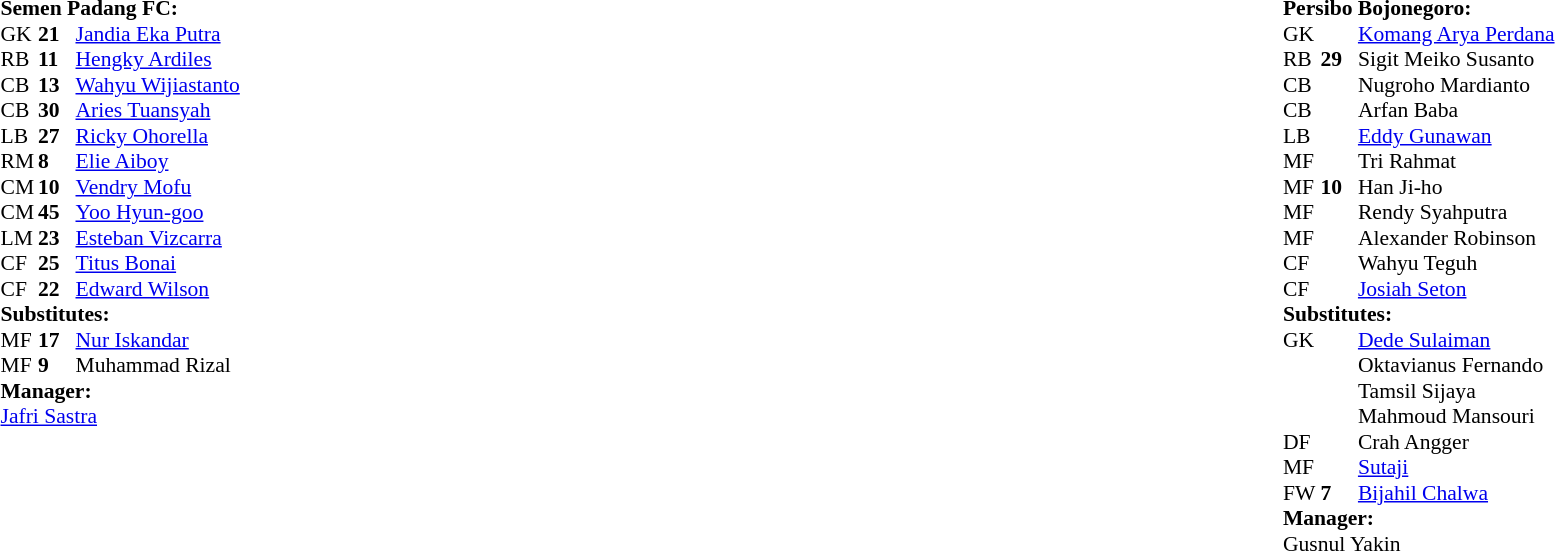<table width="100%">
<tr>
<td valign="top" width="50%"><br><table style="font-size:90%" cellspacing="0" cellpadding="0">
<tr>
<td colspan=4><strong>Semen Padang FC:</strong></td>
</tr>
<tr>
<th width=25></th>
<th width=25></th>
</tr>
<tr>
<td>GK</td>
<td><strong>21</strong></td>
<td> <a href='#'>Jandia Eka Putra</a></td>
</tr>
<tr>
<td>RB</td>
<td><strong>11</strong></td>
<td> <a href='#'>Hengky Ardiles</a></td>
</tr>
<tr>
<td>CB</td>
<td><strong>13</strong></td>
<td> <a href='#'>Wahyu Wijiastanto</a></td>
</tr>
<tr>
<td>CB</td>
<td><strong>30</strong></td>
<td> <a href='#'>Aries Tuansyah</a></td>
</tr>
<tr>
<td>LB</td>
<td><strong>27</strong></td>
<td> <a href='#'>Ricky Ohorella</a></td>
</tr>
<tr>
<td>RM</td>
<td><strong>8</strong></td>
<td> <a href='#'>Elie Aiboy</a></td>
<td></td>
<td></td>
</tr>
<tr>
<td>CM</td>
<td><strong>10</strong></td>
<td> <a href='#'>Vendry Mofu</a></td>
<td></td>
<td></td>
</tr>
<tr>
<td>CM</td>
<td><strong>45</strong></td>
<td> <a href='#'>Yoo Hyun-goo</a></td>
</tr>
<tr>
<td>LM</td>
<td><strong>23</strong></td>
<td> <a href='#'>Esteban Vizcarra</a></td>
</tr>
<tr>
<td>CF</td>
<td><strong>25</strong></td>
<td> <a href='#'>Titus Bonai</a></td>
</tr>
<tr>
<td>CF</td>
<td><strong>22</strong></td>
<td> <a href='#'>Edward Wilson</a></td>
</tr>
<tr>
<td colspan=3><strong>Substitutes:</strong></td>
</tr>
<tr>
<td>MF</td>
<td><strong>17</strong></td>
<td> <a href='#'>Nur Iskandar</a></td>
<td></td>
<td></td>
</tr>
<tr>
<td>MF</td>
<td><strong>9</strong></td>
<td> Muhammad Rizal</td>
<td></td>
<td></td>
</tr>
<tr>
<td colspan=3><strong>Manager:</strong></td>
</tr>
<tr>
<td colspan=4> <a href='#'>Jafri Sastra</a></td>
</tr>
</table>
</td>
<td valign="top"></td>
<td valign="top" width="50%"><br><table style="font-size: 90%" cellspacing="0" cellpadding="0" align=center>
<tr>
<td colspan="4"><strong>Persibo Bojonegoro:</strong></td>
</tr>
<tr>
<th width=25></th>
<th width=25></th>
</tr>
<tr>
<td>GK</td>
<td></td>
<td> <a href='#'>Komang Arya Perdana</a></td>
</tr>
<tr>
<td>RB</td>
<td><strong>29</strong></td>
<td> Sigit Meiko Susanto</td>
</tr>
<tr>
<td>CB</td>
<td></td>
<td> Nugroho Mardianto</td>
</tr>
<tr>
<td>CB</td>
<td></td>
<td> Arfan Baba</td>
</tr>
<tr>
<td>LB</td>
<td></td>
<td> <a href='#'>Eddy Gunawan</a></td>
<td></td>
<td></td>
</tr>
<tr>
<td>MF</td>
<td></td>
<td> Tri Rahmat</td>
</tr>
<tr>
<td>MF</td>
<td><strong>10</strong></td>
<td> Han Ji-ho</td>
</tr>
<tr>
<td>MF</td>
<td></td>
<td> Rendy Syahputra</td>
<td></td>
<td></td>
</tr>
<tr>
<td>MF</td>
<td></td>
<td> Alexander Robinson</td>
</tr>
<tr>
<td>CF</td>
<td></td>
<td> Wahyu Teguh</td>
<td></td>
<td></td>
</tr>
<tr>
<td>CF</td>
<td></td>
<td> <a href='#'>Josiah Seton</a></td>
</tr>
<tr>
<td colspan=3><strong>Substitutes:</strong></td>
</tr>
<tr>
<td>GK</td>
<td></td>
<td> <a href='#'>Dede Sulaiman</a></td>
<td></td>
<td></td>
</tr>
<tr>
<td></td>
<td></td>
<td> Oktavianus Fernando</td>
<td></td>
<td></td>
</tr>
<tr>
<td></td>
<td></td>
<td> Tamsil Sijaya</td>
<td></td>
<td></td>
</tr>
<tr>
<td></td>
<td></td>
<td> Mahmoud Mansouri</td>
<td></td>
<td></td>
</tr>
<tr>
<td>DF</td>
<td></td>
<td> Crah Angger</td>
<td></td>
<td></td>
</tr>
<tr>
<td>MF</td>
<td></td>
<td> <a href='#'>Sutaji </a></td>
<td></td>
<td></td>
</tr>
<tr>
<td>FW</td>
<td><strong>7</strong></td>
<td> <a href='#'>Bijahil Chalwa</a></td>
<td></td>
<td></td>
</tr>
<tr>
<td colspan=3><strong>Manager:</strong></td>
</tr>
<tr>
<td colspan=4> Gusnul Yakin</td>
</tr>
</table>
</td>
</tr>
</table>
